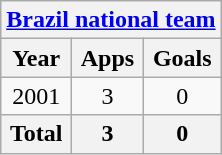<table class="wikitable" style="text-align:center">
<tr>
<th colspan=3><a href='#'>Brazil national team</a></th>
</tr>
<tr>
<th>Year</th>
<th>Apps</th>
<th>Goals</th>
</tr>
<tr>
<td>2001</td>
<td>3</td>
<td>0</td>
</tr>
<tr>
<th>Total</th>
<th>3</th>
<th>0</th>
</tr>
</table>
